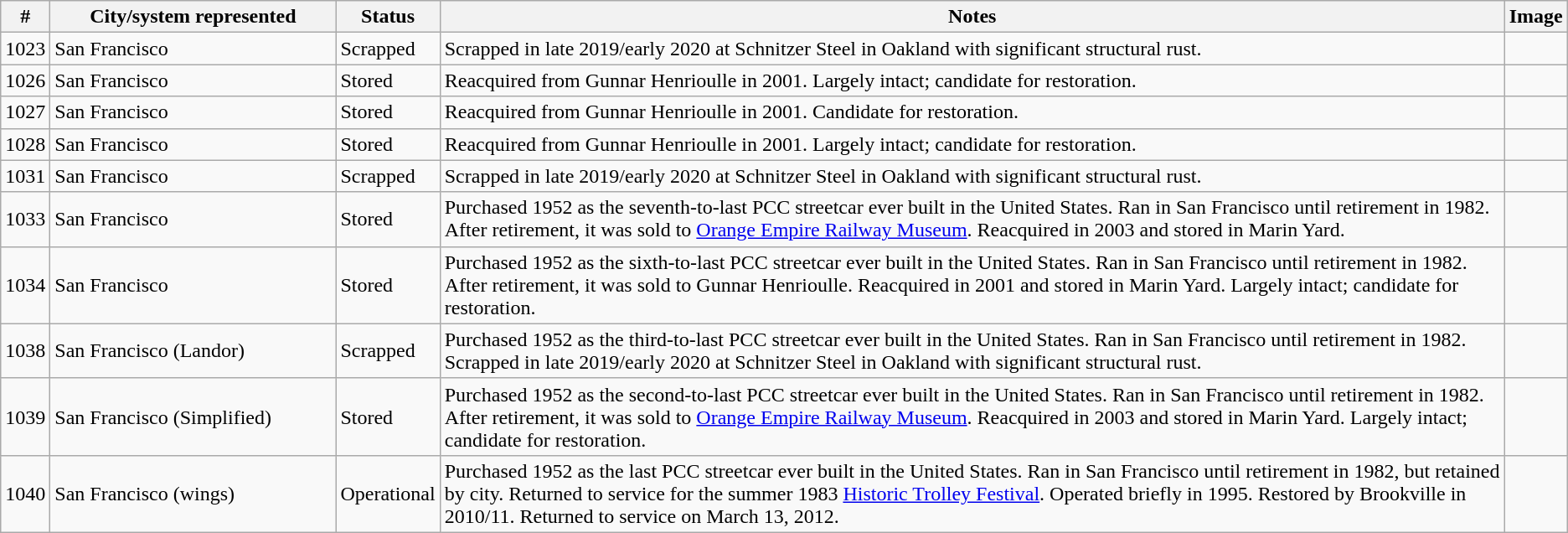<table class="wikitable sticky-header">
<tr>
<th>#</th>
<th width="220">City/system represented</th>
<th width="60">Status</th>
<th>Notes</th>
<th>Image</th>
</tr>
<tr>
<td>1023</td>
<td>San Francisco</td>
<td>Scrapped</td>
<td>Scrapped in late 2019/early 2020 at Schnitzer Steel in Oakland with significant structural rust.</td>
<td></td>
</tr>
<tr>
<td>1026</td>
<td>San Francisco</td>
<td>Stored</td>
<td>Reacquired from Gunnar Henrioulle in 2001. Largely intact; candidate for restoration.</td>
<td></td>
</tr>
<tr>
<td>1027</td>
<td>San Francisco</td>
<td>Stored</td>
<td>Reacquired from Gunnar Henrioulle in 2001. Candidate for restoration.</td>
<td></td>
</tr>
<tr>
<td>1028</td>
<td>San Francisco</td>
<td>Stored</td>
<td>Reacquired from Gunnar Henrioulle in 2001. Largely intact; candidate for restoration.</td>
<td></td>
</tr>
<tr>
<td>1031</td>
<td>San Francisco</td>
<td>Scrapped</td>
<td>Scrapped in late 2019/early 2020 at Schnitzer Steel in Oakland with significant structural rust.</td>
<td></td>
</tr>
<tr>
<td>1033</td>
<td>San Francisco</td>
<td>Stored</td>
<td>Purchased 1952 as the seventh-to-last PCC streetcar ever built in the United States. Ran in San Francisco until retirement in 1982. After retirement, it was sold to <a href='#'>Orange Empire Railway Museum</a>. Reacquired in 2003 and stored in Marin Yard.</td>
<td></td>
</tr>
<tr>
<td>1034</td>
<td>San Francisco</td>
<td>Stored</td>
<td>Purchased 1952 as the sixth-to-last PCC streetcar ever built in the United States. Ran in San Francisco until retirement in 1982. After retirement, it was sold to Gunnar Henrioulle. Reacquired in 2001 and stored in Marin Yard. Largely intact; candidate for restoration.</td>
<td></td>
</tr>
<tr>
<td>1038</td>
<td>San Francisco (Landor)</td>
<td>Scrapped</td>
<td>Purchased 1952 as the third-to-last PCC streetcar ever built in the United States. Ran in San Francisco until retirement in 1982. Scrapped in late 2019/early 2020 at Schnitzer Steel in Oakland with significant structural rust.</td>
<td></td>
</tr>
<tr>
<td>1039</td>
<td>San Francisco (Simplified)</td>
<td>Stored</td>
<td>Purchased 1952 as the second-to-last PCC streetcar ever built in the United States. Ran in San Francisco until retirement in 1982. After retirement, it was sold to <a href='#'>Orange Empire Railway Museum</a>. Reacquired in 2003 and stored in Marin Yard. Largely intact; candidate for restoration.</td>
<td></td>
</tr>
<tr>
<td>1040</td>
<td>San Francisco (wings)</td>
<td>Operational</td>
<td>Purchased 1952 as the last PCC streetcar ever built in the United States. Ran in San Francisco until retirement in 1982, but retained by city. Returned to service for the summer 1983 <a href='#'>Historic Trolley Festival</a>. Operated briefly in 1995. Restored by Brookville in 2010/11. Returned to service on March 13, 2012.</td>
<td></td>
</tr>
</table>
